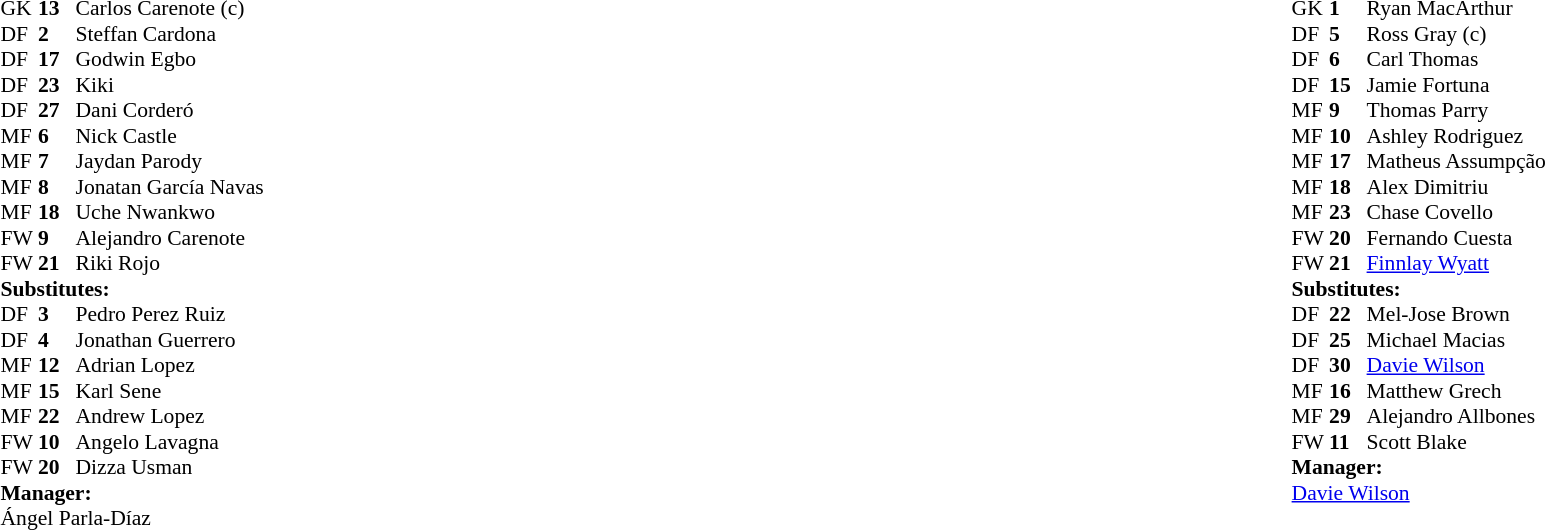<table width="100%">
<tr>
<td valign="top" width="50%"><br><table style="font-size: 90%" cellspacing="0" cellpadding="0">
<tr>
<th width=25></th>
<th width=25></th>
</tr>
<tr>
<td>GK</td>
<td><strong>13</strong></td>
<td> Carlos Carenote (c)</td>
</tr>
<tr>
<td>DF</td>
<td><strong>2</strong></td>
<td> Steffan Cardona</td>
<td></td>
</tr>
<tr>
<td>DF</td>
<td><strong>17</strong></td>
<td> Godwin Egbo</td>
<td></td>
<td></td>
</tr>
<tr>
<td>DF</td>
<td><strong>23</strong></td>
<td> Kiki</td>
<td></td>
</tr>
<tr>
<td>DF</td>
<td><strong>27</strong></td>
<td> Dani Corderó</td>
<td></td>
<td></td>
</tr>
<tr>
<td>MF</td>
<td><strong>6</strong></td>
<td> Nick Castle</td>
<td></td>
<td></td>
</tr>
<tr>
<td>MF</td>
<td><strong>7</strong></td>
<td> Jaydan Parody</td>
</tr>
<tr>
<td>MF</td>
<td><strong>8</strong></td>
<td> Jonatan García Navas</td>
<td></td>
<td></td>
</tr>
<tr>
<td>MF</td>
<td><strong>18</strong></td>
<td> Uche Nwankwo</td>
</tr>
<tr>
<td>FW</td>
<td><strong>9</strong></td>
<td> Alejandro Carenote</td>
</tr>
<tr>
<td>FW</td>
<td><strong>21</strong></td>
<td> Riki Rojo</td>
<td></td>
</tr>
<tr>
<td colspan=3><strong>Substitutes:</strong></td>
</tr>
<tr>
<td>DF</td>
<td><strong>3</strong></td>
<td> Pedro Perez Ruiz</td>
<td></td>
<td></td>
</tr>
<tr>
<td>DF</td>
<td><strong>4</strong></td>
<td> Jonathan Guerrero</td>
</tr>
<tr>
<td>MF</td>
<td><strong>12</strong></td>
<td> Adrian Lopez</td>
<td></td>
</tr>
<tr>
<td>MF</td>
<td><strong>15</strong></td>
<td> Karl Sene</td>
</tr>
<tr>
<td>MF</td>
<td><strong>22</strong></td>
<td> Andrew Lopez</td>
<td></td>
<td></td>
</tr>
<tr>
<td>FW</td>
<td><strong>10</strong></td>
<td> Angelo Lavagna</td>
</tr>
<tr>
<td>FW</td>
<td><strong>20</strong></td>
<td> Dizza Usman</td>
</tr>
<tr>
<td colspan=4><strong>Manager:</strong></td>
</tr>
<tr>
<td colspan=4> Ángel Parla-Díaz</td>
</tr>
</table>
</td>
<td></td>
<td valign="top" width="100%"><br><table style="font-size: 90%" cellspacing="0" cellpadding="0" align=center>
<tr>
<th width=25></th>
<th width=25></th>
</tr>
<tr>
<td>GK</td>
<td><strong>1</strong></td>
<td> Ryan MacArthur</td>
</tr>
<tr>
<td>DF</td>
<td><strong>5</strong></td>
<td> Ross Gray (c)</td>
</tr>
<tr>
<td>DF</td>
<td><strong>6</strong></td>
<td> Carl Thomas</td>
</tr>
<tr>
<td>DF</td>
<td><strong>15</strong></td>
<td> Jamie Fortuna</td>
<td></td>
<td></td>
</tr>
<tr>
<td>MF</td>
<td><strong>9</strong></td>
<td> Thomas Parry</td>
</tr>
<tr>
<td>MF</td>
<td><strong>10</strong></td>
<td> Ashley Rodriguez</td>
</tr>
<tr>
<td>MF</td>
<td><strong>17</strong></td>
<td> Matheus Assumpção</td>
<td></td>
<td></td>
</tr>
<tr>
<td>MF</td>
<td><strong>18</strong></td>
<td> Alex Dimitriu</td>
<td></td>
<td></td>
</tr>
<tr>
<td>MF</td>
<td><strong>23</strong></td>
<td> Chase Covello</td>
</tr>
<tr>
<td>FW</td>
<td><strong>20</strong></td>
<td> Fernando Cuesta</td>
<td></td>
</tr>
<tr>
<td>FW</td>
<td><strong>21</strong></td>
<td> <a href='#'>Finnlay Wyatt</a></td>
</tr>
<tr>
<td colspan=3><strong>Substitutes:</strong></td>
</tr>
<tr>
<td>DF</td>
<td><strong>22</strong></td>
<td> Mel-Jose Brown</td>
</tr>
<tr>
<td>DF</td>
<td><strong>25</strong></td>
<td> Michael Macias</td>
</tr>
<tr>
<td>DF</td>
<td><strong>30</strong></td>
<td> <a href='#'>Davie Wilson</a></td>
</tr>
<tr>
<td>MF</td>
<td><strong>16</strong></td>
<td> Matthew Grech</td>
<td></td>
</tr>
<tr>
<td>MF</td>
<td><strong>29</strong></td>
<td> Alejandro Allbones</td>
</tr>
<tr>
<td>FW</td>
<td><strong>11</strong></td>
<td> Scott Blake</td>
</tr>
<tr>
<td colspan=4><strong>Manager:</strong></td>
</tr>
<tr>
<td colspan=4> <a href='#'>Davie Wilson</a></td>
</tr>
</table>
</td>
</tr>
</table>
